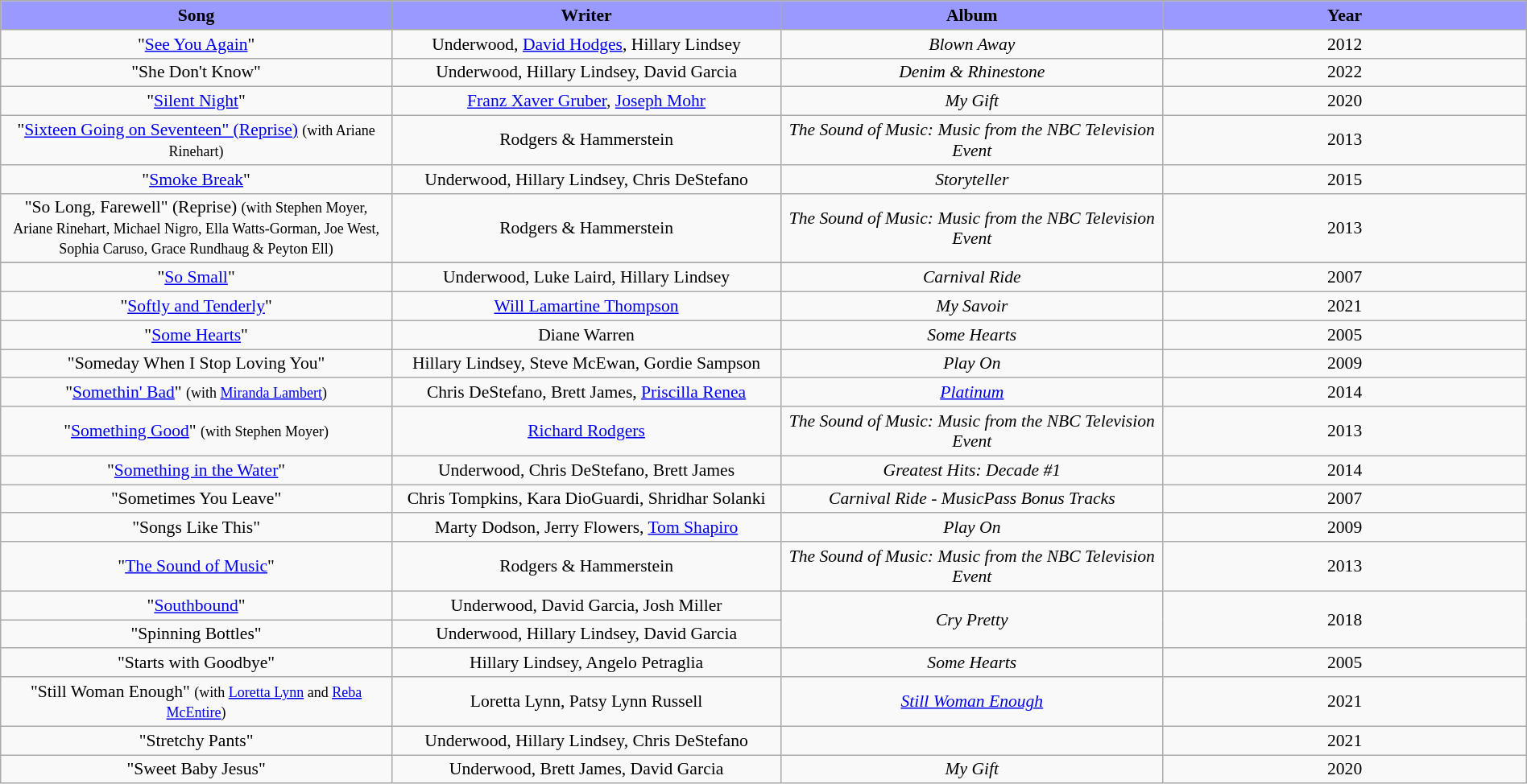<table class="wikitable" style="margin:0.5em auto; clear:both; font-size:.9em; text-align:center; width:100%">
<tr>
<th width="500" style="background: #99F;">Song</th>
<th width="500" style="background: #99F;">Writer</th>
<th width="500" style="background: #99F;">Album</th>
<th width="500" style="background: #99F;">Year</th>
</tr>
<tr>
<td>"<a href='#'>See You Again</a>"</td>
<td>Underwood, <a href='#'>David Hodges</a>, Hillary Lindsey</td>
<td><em>Blown Away</em></td>
<td>2012</td>
</tr>
<tr>
<td>"She Don't Know"</td>
<td>Underwood, Hillary Lindsey, David Garcia</td>
<td><em>Denim & Rhinestone</em></td>
<td>2022</td>
</tr>
<tr>
<td>"<a href='#'>Silent Night</a>"</td>
<td><a href='#'>Franz Xaver Gruber</a>, <a href='#'>Joseph Mohr</a></td>
<td><em>My Gift</em></td>
<td>2020</td>
</tr>
<tr>
<td>"<a href='#'>Sixteen Going on Seventeen" (Reprise)</a> <small>(with Ariane Rinehart)</small></td>
<td>Rodgers & Hammerstein</td>
<td><em>The Sound of Music: Music from the NBC Television Event</em></td>
<td>2013</td>
</tr>
<tr>
<td>"<a href='#'>Smoke Break</a>"</td>
<td>Underwood, Hillary Lindsey, Chris DeStefano</td>
<td><em>Storyteller</em></td>
<td>2015</td>
</tr>
<tr>
<td>"So Long, Farewell" (Reprise) <small>(with Stephen Moyer, Ariane Rinehart, Michael Nigro, Ella Watts-Gorman, Joe West, Sophia Caruso, Grace Rundhaug & Peyton Ell)</small></td>
<td>Rodgers & Hammerstein</td>
<td><em>The Sound of Music: Music from the NBC Television Event</em></td>
<td>2013</td>
</tr>
<tr>
</tr>
<tr>
<td>"<a href='#'>So Small</a>"</td>
<td>Underwood, Luke Laird, Hillary Lindsey</td>
<td><em>Carnival Ride</em></td>
<td>2007</td>
</tr>
<tr>
<td>"<a href='#'>Softly and Tenderly</a>"</td>
<td><a href='#'>Will Lamartine Thompson</a></td>
<td><em>My Savoir</em></td>
<td>2021</td>
</tr>
<tr>
<td>"<a href='#'>Some Hearts</a>"</td>
<td>Diane Warren</td>
<td><em>Some Hearts</em></td>
<td>2005</td>
</tr>
<tr>
<td>"Someday When I Stop Loving You"</td>
<td>Hillary Lindsey, Steve McEwan, Gordie Sampson</td>
<td><em>Play On</em></td>
<td>2009</td>
</tr>
<tr>
<td>"<a href='#'>Somethin' Bad</a>" <small>(with <a href='#'>Miranda Lambert</a>)</small></td>
<td>Chris DeStefano, Brett James, <a href='#'>Priscilla Renea</a></td>
<td><em><a href='#'>Platinum</a></em></td>
<td>2014</td>
</tr>
<tr>
<td>"<a href='#'>Something Good</a>" <small>(with Stephen Moyer)</small></td>
<td><a href='#'>Richard Rodgers</a></td>
<td><em>The Sound of Music: Music from the NBC Television Event</em></td>
<td>2013</td>
</tr>
<tr>
<td>"<a href='#'>Something in the Water</a>"</td>
<td>Underwood, Chris DeStefano, Brett James</td>
<td><em>Greatest Hits: Decade #1</em></td>
<td>2014</td>
</tr>
<tr>
<td>"Sometimes You Leave"</td>
<td>Chris Tompkins, Kara DioGuardi, Shridhar Solanki</td>
<td><em>Carnival Ride - MusicPass Bonus Tracks</em></td>
<td>2007</td>
</tr>
<tr>
<td>"Songs Like This"</td>
<td>Marty Dodson, Jerry Flowers, <a href='#'>Tom Shapiro</a></td>
<td><em>Play On</em></td>
<td>2009</td>
</tr>
<tr>
<td>"<a href='#'>The Sound of Music</a>"</td>
<td>Rodgers & Hammerstein</td>
<td><em>The Sound of Music: Music from the NBC Television Event</em></td>
<td>2013</td>
</tr>
<tr>
<td>"<a href='#'>Southbound</a>"</td>
<td>Underwood, David Garcia, Josh Miller</td>
<td rowspan="2"><em>Cry Pretty</em></td>
<td rowspan="2">2018</td>
</tr>
<tr>
<td>"Spinning Bottles"</td>
<td>Underwood, Hillary Lindsey, David Garcia</td>
</tr>
<tr>
<td>"Starts with Goodbye"</td>
<td>Hillary Lindsey, Angelo Petraglia</td>
<td><em>Some Hearts</em></td>
<td>2005</td>
</tr>
<tr>
<td>"Still Woman Enough" <small>(with <a href='#'>Loretta Lynn</a> and <a href='#'>Reba McEntire</a>)</small></td>
<td>Loretta Lynn, Patsy Lynn Russell</td>
<td><em><a href='#'>Still Woman Enough</a></em></td>
<td>2021</td>
</tr>
<tr>
<td>"Stretchy Pants"</td>
<td>Underwood, Hillary Lindsey, Chris DeStefano</td>
<td></td>
<td>2021</td>
</tr>
<tr>
<td>"Sweet Baby Jesus"</td>
<td>Underwood, Brett James, David Garcia</td>
<td><em>My Gift</em></td>
<td>2020</td>
</tr>
</table>
